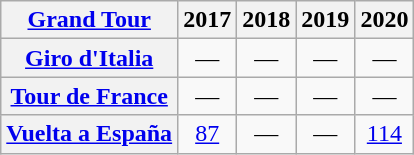<table class="wikitable plainrowheaders">
<tr>
<th scope="col"><a href='#'>Grand Tour</a></th>
<th scope="col">2017</th>
<th scope="col">2018</th>
<th scope="col">2019</th>
<th scope="col">2020</th>
</tr>
<tr style="text-align:center;">
<th scope="row"> <a href='#'>Giro d'Italia</a></th>
<td>—</td>
<td>—</td>
<td>—</td>
<td>—</td>
</tr>
<tr style="text-align:center;">
<th scope="row"> <a href='#'>Tour de France</a></th>
<td>—</td>
<td>—</td>
<td>—</td>
<td>—</td>
</tr>
<tr style="text-align:center;">
<th scope="row"> <a href='#'>Vuelta a España</a></th>
<td><a href='#'>87</a></td>
<td>—</td>
<td>—</td>
<td><a href='#'>114</a></td>
</tr>
</table>
